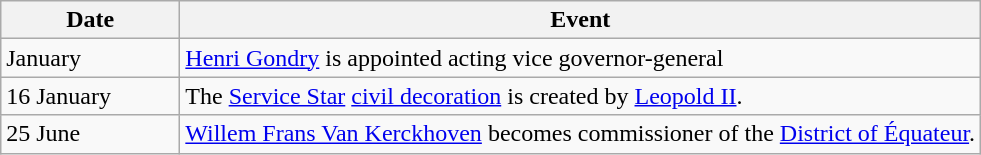<table class=wikitable>
<tr>
<th style="width:7em">Date</th>
<th>Event</th>
</tr>
<tr>
<td>January</td>
<td><a href='#'>Henri Gondry</a> is appointed acting vice governor-general</td>
</tr>
<tr>
<td>16 January</td>
<td>The <a href='#'>Service Star</a> <a href='#'>civil decoration</a> is created by <a href='#'>Leopold II</a>.</td>
</tr>
<tr>
<td>25 June</td>
<td><a href='#'>Willem Frans Van Kerckhoven</a> becomes commissioner of the <a href='#'>District of Équateur</a>.</td>
</tr>
</table>
